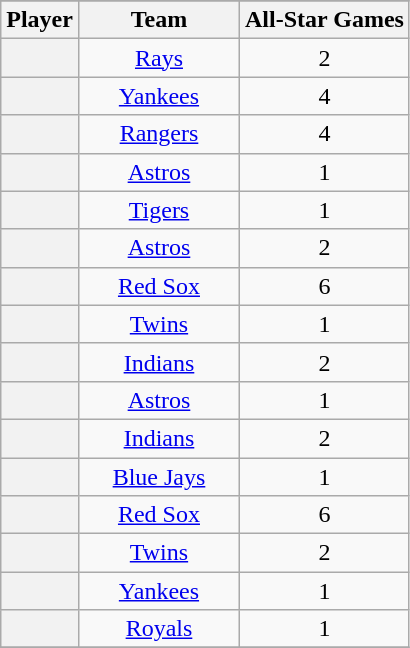<table class="wikitable sortable plainrowheaders" style="text-align:center;">
<tr>
</tr>
<tr>
<th scope="col">Player</th>
<th scope="col" style="width:100px;">Team</th>
<th scope="col">All-Star Games</th>
</tr>
<tr>
<th scope="row" style="text-align:center"></th>
<td><a href='#'>Rays</a></td>
<td>2</td>
</tr>
<tr>
<th scope="row" style="text-align:center"></th>
<td><a href='#'>Yankees</a></td>
<td>4</td>
</tr>
<tr>
<th scope="row" style="text-align:center"></th>
<td><a href='#'>Rangers</a></td>
<td>4</td>
</tr>
<tr>
<th scope="row" style="text-align:center"></th>
<td><a href='#'>Astros</a></td>
<td>1</td>
</tr>
<tr>
<th scope="row" style="text-align:center"></th>
<td><a href='#'>Tigers</a></td>
<td>1</td>
</tr>
<tr>
<th scope="row" style="text-align:center"></th>
<td><a href='#'>Astros</a></td>
<td>2</td>
</tr>
<tr>
<th scope="row" style="text-align:center"></th>
<td><a href='#'>Red Sox</a></td>
<td>6</td>
</tr>
<tr>
<th scope="row" style="text-align:center"></th>
<td><a href='#'>Twins</a></td>
<td>1</td>
</tr>
<tr>
<th scope="row" style="text-align:center"></th>
<td><a href='#'>Indians</a></td>
<td>2</td>
</tr>
<tr>
<th scope="row" style="text-align:center"></th>
<td><a href='#'>Astros</a></td>
<td>1</td>
</tr>
<tr>
<th scope="row" style="text-align:center"></th>
<td><a href='#'>Indians</a></td>
<td>2</td>
</tr>
<tr>
<th scope="row" style="text-align:center"></th>
<td><a href='#'>Blue Jays</a></td>
<td>1</td>
</tr>
<tr>
<th scope="row" style="text-align:center"></th>
<td><a href='#'>Red Sox</a></td>
<td>6</td>
</tr>
<tr>
<th scope="row" style="text-align:center"></th>
<td><a href='#'>Twins</a></td>
<td>2</td>
</tr>
<tr>
<th scope="row" style="text-align:center"></th>
<td><a href='#'>Yankees</a></td>
<td>1</td>
</tr>
<tr>
<th scope="row" style="text-align:center"></th>
<td><a href='#'>Royals</a></td>
<td>1</td>
</tr>
<tr>
</tr>
</table>
